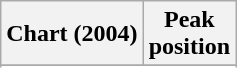<table class="wikitable sortable plainrowheaders" style="text-align:center">
<tr>
<th scope="col">Chart (2004)</th>
<th scope="col">Peak<br> position</th>
</tr>
<tr>
</tr>
<tr>
</tr>
<tr>
</tr>
</table>
